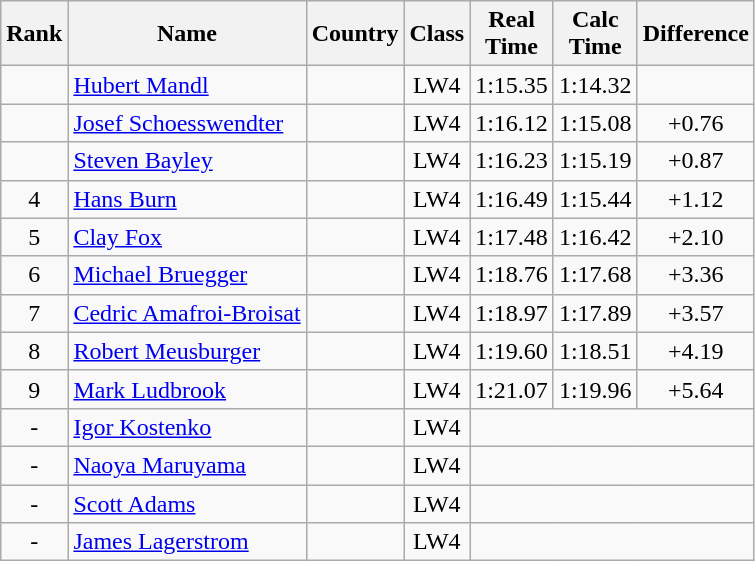<table class="wikitable sortable" style="text-align:center">
<tr>
<th>Rank</th>
<th>Name</th>
<th>Country</th>
<th>Class</th>
<th>Real<br>Time</th>
<th>Calc<br>Time</th>
<th Class="unsortable">Difference</th>
</tr>
<tr>
<td></td>
<td align=left><a href='#'>Hubert Mandl</a></td>
<td align=left></td>
<td>LW4</td>
<td>1:15.35</td>
<td>1:14.32</td>
</tr>
<tr>
<td></td>
<td align=left><a href='#'>Josef Schoesswendter</a></td>
<td align=left></td>
<td>LW4</td>
<td>1:16.12</td>
<td>1:15.08</td>
<td>+0.76</td>
</tr>
<tr>
<td></td>
<td align=left><a href='#'>Steven Bayley</a></td>
<td align=left></td>
<td>LW4</td>
<td>1:16.23</td>
<td>1:15.19</td>
<td>+0.87</td>
</tr>
<tr>
<td>4</td>
<td align=left><a href='#'>Hans Burn</a></td>
<td align=left></td>
<td>LW4</td>
<td>1:16.49</td>
<td>1:15.44</td>
<td>+1.12</td>
</tr>
<tr>
<td>5</td>
<td align=left><a href='#'>Clay Fox</a></td>
<td align=left></td>
<td>LW4</td>
<td>1:17.48</td>
<td>1:16.42</td>
<td>+2.10</td>
</tr>
<tr>
<td>6</td>
<td align=left><a href='#'>Michael Bruegger</a></td>
<td align=left></td>
<td>LW4</td>
<td>1:18.76</td>
<td>1:17.68</td>
<td>+3.36</td>
</tr>
<tr>
<td>7</td>
<td align=left><a href='#'>Cedric Amafroi-Broisat</a></td>
<td align=left></td>
<td>LW4</td>
<td>1:18.97</td>
<td>1:17.89</td>
<td>+3.57</td>
</tr>
<tr>
<td>8</td>
<td align=left><a href='#'>Robert Meusburger</a></td>
<td align=left></td>
<td>LW4</td>
<td>1:19.60</td>
<td>1:18.51</td>
<td>+4.19</td>
</tr>
<tr>
<td>9</td>
<td align=left><a href='#'>Mark Ludbrook</a></td>
<td align=left></td>
<td>LW4</td>
<td>1:21.07</td>
<td>1:19.96</td>
<td>+5.64</td>
</tr>
<tr>
<td>-</td>
<td align=left><a href='#'>Igor Kostenko</a></td>
<td align=left></td>
<td>LW4</td>
<td colspan=3></td>
</tr>
<tr>
<td>-</td>
<td align=left><a href='#'>Naoya Maruyama</a></td>
<td align=left></td>
<td>LW4</td>
<td colspan=3></td>
</tr>
<tr>
<td>-</td>
<td align=left><a href='#'>Scott Adams</a></td>
<td align=left></td>
<td>LW4</td>
<td colspan=3></td>
</tr>
<tr>
<td>-</td>
<td align=left><a href='#'>James Lagerstrom</a></td>
<td align=left></td>
<td>LW4</td>
<td colspan=3></td>
</tr>
</table>
